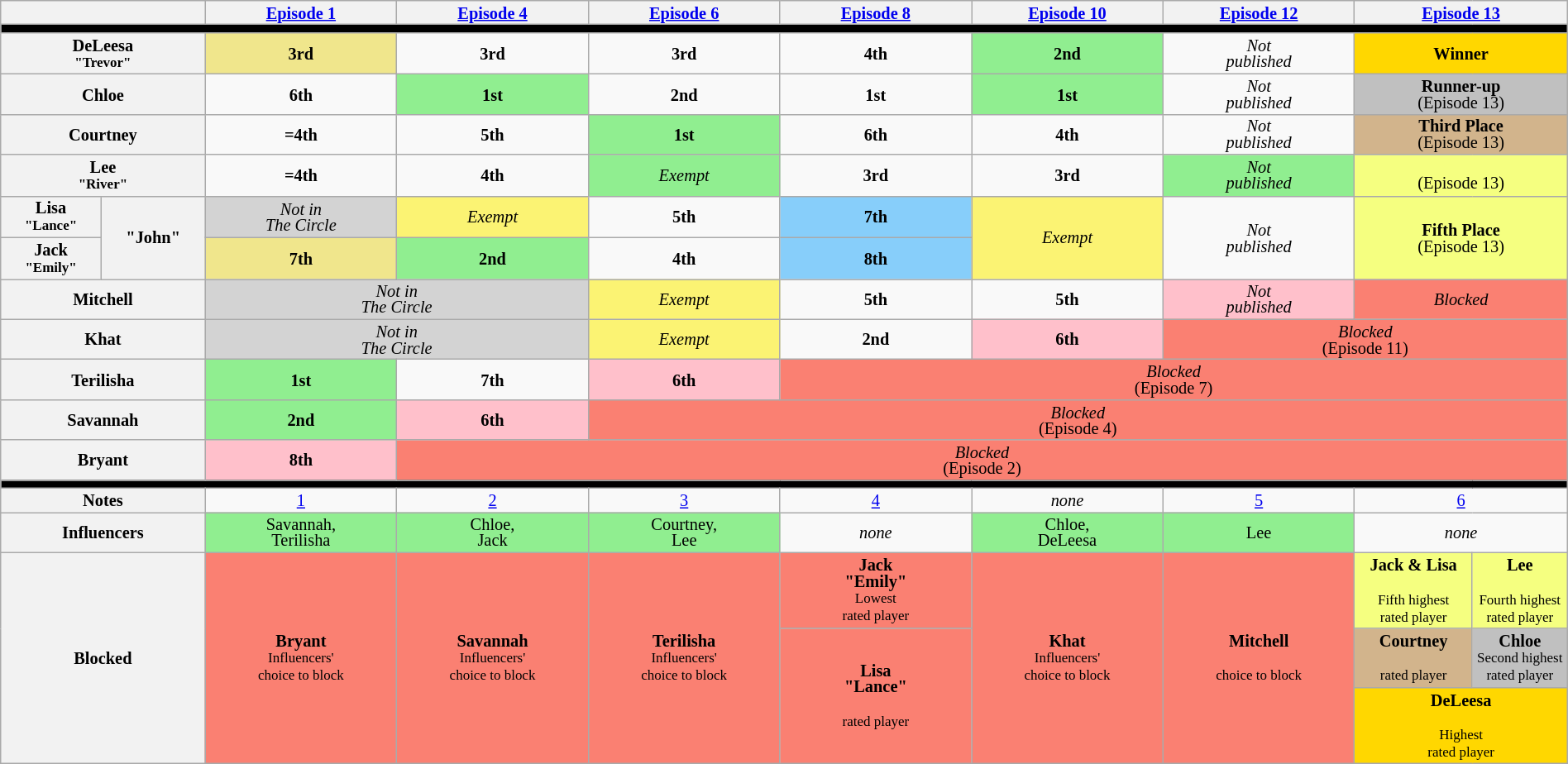<table class="wikitable" style="text-align:center; line-height:13px; font-size:85%; width:100%;">
<tr>
<th colspan=2 style="width:7%;"></th>
<th style="width:7%;"><a href='#'>Episode 1</a></th>
<th style="width:7%;"><a href='#'>Episode 4</a></th>
<th style="width:7%;"><a href='#'>Episode 6</a></th>
<th style="width:7%;"><a href='#'>Episode 8</a></th>
<th style="width:7%;"><a href='#'>Episode 10</a></th>
<th style="width:7%;"><a href='#'>Episode 12</a></th>
<th colspan="2" style="width:7%;"><a href='#'>Episode 13</a></th>
</tr>
<tr>
<th style="background:#000" colspan="10"></th>
</tr>
<tr>
<th colspan="2">DeLeesa<br><small>"Trevor"</small></th>
<td style="background:khaki"><strong>3rd</strong></td>
<td><strong>3rd</strong></td>
<td><strong>3rd</strong></td>
<td><strong>4th</strong></td>
<td style="background:lightgreen;"><strong>2nd</strong></td>
<td><em>Not<br>published</em></td>
<td colspan="2" style="background:gold;"><strong>Winner</strong><br></td>
</tr>
<tr>
<th colspan="2">Chloe</th>
<td><strong>6th</strong></td>
<td style="background:lightgreen;"><strong>1st</strong></td>
<td><strong>2nd</strong></td>
<td><strong>1st</strong></td>
<td style="background:lightgreen;"><strong>1st</strong></td>
<td><em>Not<br>published</em></td>
<td colspan="2" style="background:silver;"><strong>Runner-up</strong><br>(Episode 13)</td>
</tr>
<tr>
<th colspan="2">Courtney</th>
<td><strong>=4th</strong></td>
<td><strong>5th</strong></td>
<td style="background:lightgreen;"><strong>1st</strong></td>
<td><strong>6th</strong></td>
<td><strong>4th</strong></td>
<td><em>Not<br>published</em></td>
<td colspan="2" style="background:tan;"><strong>Third Place</strong><br>(Episode 13)</td>
</tr>
<tr>
<th colspan=2>Lee<br><small>"River"</small></th>
<td><strong>=4th</strong></td>
<td><strong>4th</strong></td>
<td style="background:lightgreen;"><em>Exempt</em></td>
<td><strong>3rd</strong></td>
<td><strong>3rd</strong></td>
<td style="background:lightgreen;"><em>Not<br>published</em></td>
<td colspan="2" style="background:#F5FF80;"><br>(Episode 13)</td>
</tr>
<tr>
<th>Lisa<br><small>"Lance"</small></th>
<th rowspan="2">"John"</th>
<td bgcolor="lightgrey"><em>Not in<br>The Circle</em></td>
<td style="background:#fbf373;"><em>Exempt</em></td>
<td><strong>5th</strong></td>
<td style="background:#87CEFA;"><strong>7th</strong></td>
<td rowspan=2 style="background:#fbf373;"><em>Exempt</em></td>
<td rowspan=2><em>Not<br>published</em></td>
<td rowspan="2" colspan="2" style="background:#F5FF80;"><strong>Fifth Place</strong><br>(Episode 13)</td>
</tr>
<tr>
<th>Jack<br><small>"Emily"</small></th>
<td style="background:khaki"><strong>7th</strong></td>
<td style="background:lightgreen;"><strong>2nd</strong></td>
<td><strong>4th</strong></td>
<td style="background:#87CEFA;"><strong>8th</strong></td>
</tr>
<tr>
<th colspan=2>Mitchell</th>
<td colspan="2" bgcolor="lightgrey"><em>Not in<br>The Circle</em></td>
<td style="background:#fbf373;"><em>Exempt</em></td>
<td><strong>5th</strong></td>
<td><strong>5th</strong></td>
<td style="background:pink;"><em>Not<br>published</em></td>
<td colspan="2" style="background:salmon"><em>Blocked</em><br></td>
</tr>
<tr>
<th colspan=2>Khat</th>
<td colspan="2" bgcolor="lightgrey"><em>Not in<br>The Circle</em></td>
<td style="background:#fbf373;"><em>Exempt</em></td>
<td><strong>2nd</strong></td>
<td style="background:pink;"><strong>6th</strong></td>
<td colspan="3" style="background:salmon"><em>Blocked</em><br>(Episode 11)</td>
</tr>
<tr>
<th colspan=2>Terilisha</th>
<td style="background:lightgreen;"><strong>1st</strong></td>
<td><strong>7th</strong></td>
<td style="background:pink;"><strong>6th</strong></td>
<td colspan="5" style="background:salmon"><em>Blocked</em><br>(Episode 7)</td>
</tr>
<tr>
<th colspan=2>Savannah</th>
<td style="background:lightgreen;"><strong>2nd</strong></td>
<td style="background:pink;"><strong>6th</strong></td>
<td colspan="6" style="background:salmon"><em>Blocked</em><br>(Episode 4)</td>
</tr>
<tr>
<th colspan=2>Bryant</th>
<td style="background:pink;"><strong>8th</strong></td>
<td colspan="7" style="background:salmon"><em>Blocked</em><br>(Episode 2)</td>
</tr>
<tr>
<th style="background:#000" colspan="10"></th>
</tr>
<tr>
<th colspan=2>Notes</th>
<td><a href='#'>1</a></td>
<td><a href='#'>2</a></td>
<td><a href='#'>3</a></td>
<td><a href='#'>4</a></td>
<td><em>none</em></td>
<td><a href='#'>5</a></td>
<td colspan="2"><a href='#'>6</a></td>
</tr>
<tr>
<th colspan=2>Influencers</th>
<td style="background:lightgreen;">Savannah,<br>Terilisha</td>
<td style="background:lightgreen;">Chloe,<br>Jack</td>
<td style="background:lightgreen;">Courtney,<br>Lee</td>
<td><em>none</em></td>
<td style="background:lightgreen;">Chloe,<br>DeLeesa</td>
<td style="background:lightgreen;">Lee</td>
<td colspan="2"><em>none</em></td>
</tr>
<tr>
<th rowspan=3 colspan=2>Blocked</th>
<td rowspan=3 style="background:#FA8072"><strong>Bryant</strong><br><small>Influencers'<br>choice to block</small></td>
<td rowspan=3 style="background:#FA8072"><strong>Savannah</strong><br><small>Influencers'<br>choice to block</small></td>
<td rowspan=3 style="background:#FA8072"><strong>Terilisha</strong><br><small>Influencers'<br>choice to block</small></td>
<td style="background:#FA8072"><strong>Jack <br> "Emily" </strong><br><small>Lowest<br>rated player</small></td>
<td rowspan=3 style="background:#FA8072"><strong>Khat</strong><br><small>Influencers'<br>choice to block</small></td>
<td rowspan=3 style="background:#FA8072"><strong>Mitchell</strong><br><small><br>choice to block</small></td>
<td style="background:#F5FF80"><strong>Jack & Lisa<br><small></small></strong><br><small>Fifth highest<br>rated player</small></td>
<td style="background:#F5FF80"><strong>Lee<br><small></small></strong><br><small>Fourth highest<br>rated player</small></td>
</tr>
<tr>
<td rowspan=2 style="background:#FA8072"><strong>Lisa <br> "Lance"</strong><br><small><br>rated player</small></td>
<td style="background:tan"><strong>Courtney</strong><br><small><br>rated player</small></td>
<td style="background:silver"><strong>Chloe</strong><br><small>Second highest<br>rated player</small></td>
</tr>
<tr>
<td style="background:gold" colspan="2"><strong>DeLeesa<br><small></small></strong><br><small>Highest<br>rated player</small></td>
</tr>
</table>
